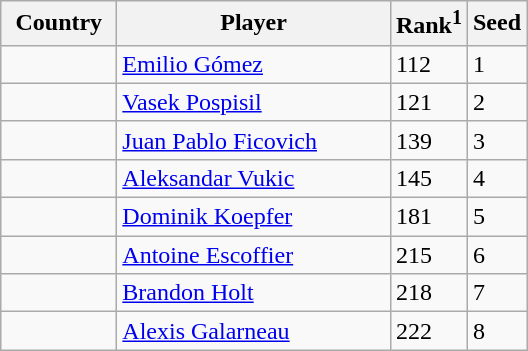<table class="sortable wikitable">
<tr>
<th width="70">Country</th>
<th width="175">Player</th>
<th>Rank<sup>1</sup></th>
<th>Seed</th>
</tr>
<tr>
<td></td>
<td><a href='#'>Emilio Gómez</a></td>
<td>112</td>
<td>1</td>
</tr>
<tr>
<td></td>
<td><a href='#'>Vasek Pospisil</a></td>
<td>121</td>
<td>2</td>
</tr>
<tr>
<td></td>
<td><a href='#'>Juan Pablo Ficovich</a></td>
<td>139</td>
<td>3</td>
</tr>
<tr>
<td></td>
<td><a href='#'>Aleksandar Vukic</a></td>
<td>145</td>
<td>4</td>
</tr>
<tr>
<td></td>
<td><a href='#'>Dominik Koepfer</a></td>
<td>181</td>
<td>5</td>
</tr>
<tr>
<td></td>
<td><a href='#'>Antoine Escoffier</a></td>
<td>215</td>
<td>6</td>
</tr>
<tr>
<td></td>
<td><a href='#'>Brandon Holt</a></td>
<td>218</td>
<td>7</td>
</tr>
<tr>
<td></td>
<td><a href='#'>Alexis Galarneau</a></td>
<td>222</td>
<td>8</td>
</tr>
</table>
